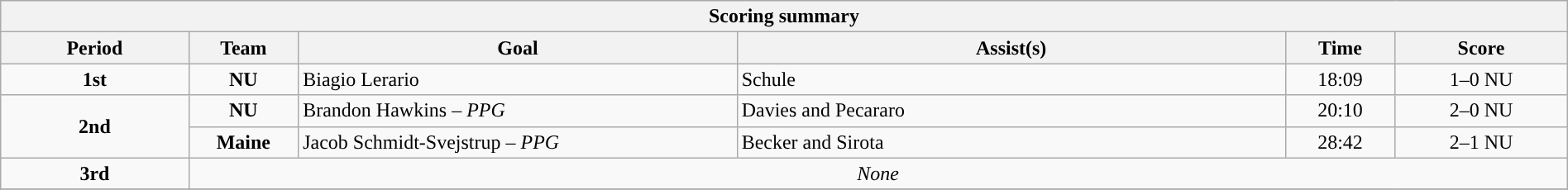<table style="width:100%;" class="wikitable">
<tr>
<th colspan=6>Scoring summary</th>
</tr>
<tr>
<th style="width:12%;">Period</th>
<th style="width:7%;">Team</th>
<th style="width:28%;">Goal</th>
<th style="width:35%;">Assist(s)</th>
<th style="width:7%;">Time</th>
<th style="width:11%;">Score</th>
</tr>
<tr>
<td style="text-align:center;" rowspan="1"><strong>1st</strong></td>
<td align=center><strong>NU</strong></td>
<td>Biagio Lerario</td>
<td>Schule</td>
<td align=center>18:09</td>
<td align=center>1–0 NU</td>
</tr>
<tr>
<td style="text-align:center;" rowspan="2"><strong>2nd</strong></td>
<td align=center><strong>NU</strong></td>
<td>Brandon Hawkins – <em>PPG</em></td>
<td>Davies and Pecararo</td>
<td align=center>20:10</td>
<td align=center>2–0 NU</td>
</tr>
<tr>
<td align=center><strong>Maine</strong></td>
<td>Jacob Schmidt-Svejstrup – <em>PPG</em></td>
<td>Becker and Sirota</td>
<td align=center>28:42</td>
<td align=center>2–1 NU</td>
</tr>
<tr>
<td style="text-align:center;" rowspan="1"><strong>3rd</strong></td>
<td style="text-align:center;" colspan="5"><em>None</em></td>
</tr>
<tr>
</tr>
</table>
